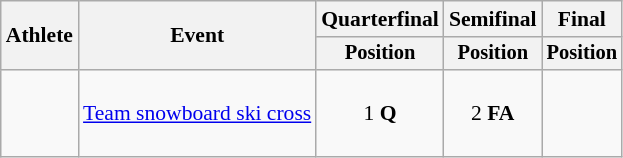<table class="wikitable" style="font-size:90%">
<tr>
<th rowspan="2">Athlete</th>
<th rowspan="2">Event</th>
<th>Quarterfinal</th>
<th>Semifinal</th>
<th>Final</th>
</tr>
<tr style="font-size:95%">
<th>Position</th>
<th>Position</th>
<th>Position</th>
</tr>
<tr align=center>
<td align=left><br><br><br></td>
<td align=left><a href='#'>Team snowboard ski cross</a></td>
<td>1 <strong>Q</strong></td>
<td>2 <strong>FA</strong></td>
<td></td>
</tr>
</table>
